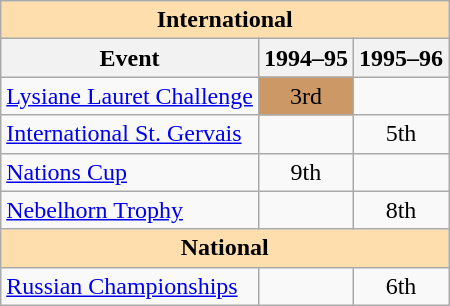<table class="wikitable" style="text-align:center">
<tr>
<th style="background-color: #ffdead; " colspan=3 align=center>International</th>
</tr>
<tr>
<th>Event</th>
<th>1994–95</th>
<th>1995–96</th>
</tr>
<tr>
<td align=left><a href='#'>Lysiane Lauret Challenge</a></td>
<td bgcolor=cc9966>3rd</td>
<td></td>
</tr>
<tr>
<td align=left><a href='#'>International St. Gervais</a></td>
<td></td>
<td>5th</td>
</tr>
<tr>
<td align=left><a href='#'>Nations Cup</a></td>
<td>9th</td>
<td></td>
</tr>
<tr>
<td align=left><a href='#'>Nebelhorn Trophy</a></td>
<td></td>
<td>8th</td>
</tr>
<tr>
<th style="background-color: #ffdead; " colspan=3 align=center>National</th>
</tr>
<tr>
<td align=left><a href='#'>Russian Championships</a></td>
<td></td>
<td>6th</td>
</tr>
</table>
